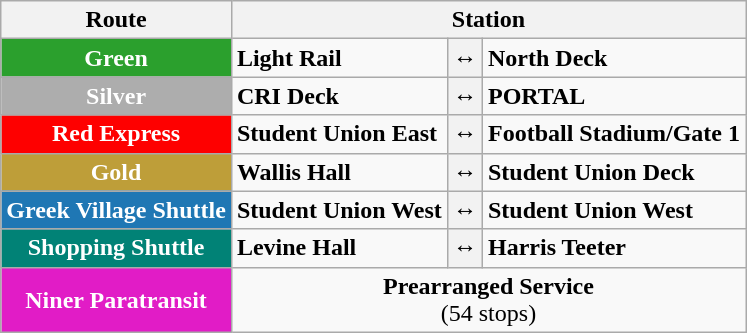<table class="wikitable">
<tr>
<th>Route</th>
<th colspan="3">Station</th>
</tr>
<tr>
<td style="background:#2ba02d ; color:white" align="center"><strong>Green</strong></td>
<td><strong>Light Rail</strong></td>
<th><strong>↔</strong></th>
<td><strong>North Deck</strong></td>
</tr>
<tr>
<td style="background:#adadad ; color:white" align="center"><strong>Silver</strong></td>
<td><strong>CRI Deck</strong></td>
<th><strong>↔</strong></th>
<td><strong>PORTAL</strong></td>
</tr>
<tr>
<td style="background:#fe0000 ; color:white" align="center"><strong>Red Express</strong></td>
<td><strong>Student Union East</strong></td>
<th><strong>↔</strong></th>
<td><strong>Football Stadium/Gate 1</strong></td>
</tr>
<tr>
<td style="background:#be9e39 ; color:white" align="center"><strong>Gold</strong></td>
<td><strong>Wallis Hall</strong></td>
<th><strong>↔</strong></th>
<td><strong>Student Union Deck</strong></td>
</tr>
<tr>
<td style="background:#1f77b4 ; color:white" align="center"><strong>Greek Village Shuttle</strong></td>
<td><strong>Student Union West</strong></td>
<th><strong>↔</strong></th>
<td><strong>Student Union West</strong></td>
</tr>
<tr>
<td style="background:#018276 ; color:white" align="center"><strong>Shopping Shuttle</strong></td>
<td><strong>Levine Hall</strong></td>
<th><strong>↔</strong></th>
<td><strong>Harris Teeter</strong></td>
</tr>
<tr>
<td style="background:#e11cc6 ; color:white" align="center"><strong>Niner Paratransit</strong></td>
<td colspan="3" align="center"><strong>Prearranged Service</strong><br>(54 stops)</td>
</tr>
</table>
